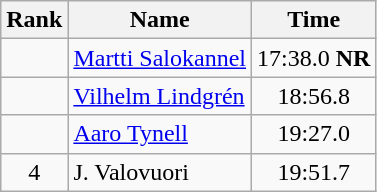<table class="wikitable" style="text-align:center">
<tr>
<th>Rank</th>
<th>Name</th>
<th>Time</th>
</tr>
<tr>
<td></td>
<td align=left><a href='#'>Martti Salokannel</a></td>
<td>17:38.0 <strong>NR</strong></td>
</tr>
<tr>
<td></td>
<td align=left><a href='#'>Vilhelm Lindgrén</a></td>
<td>18:56.8</td>
</tr>
<tr>
<td></td>
<td align=left><a href='#'>Aaro Tynell</a></td>
<td>19:27.0</td>
</tr>
<tr>
<td>4</td>
<td align=left>J. Valovuori</td>
<td>19:51.7</td>
</tr>
</table>
